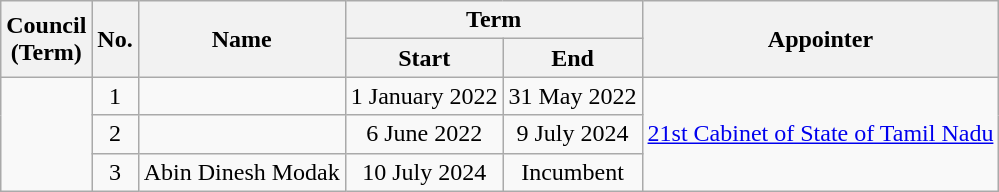<table class="wikitable sortable" style="text-align:center">
<tr>
<th rowspan="2" scope="col">Council<br>(Term)</th>
<th rowspan="2" scope="col">No.</th>
<th rowspan="2" scope="col">Name</th>
<th colspan="2" scope="col" class="unsortable">Term</th>
<th rowspan="2">Appointer</th>
</tr>
<tr>
<th>Start</th>
<th>End</th>
</tr>
<tr>
<td rowspan="3"></td>
<td>1</td>
<td></td>
<td>1 January 2022</td>
<td>31 May 2022</td>
<td rowspan="3"><a href='#'>21st Cabinet of State of Tamil Nadu</a></td>
</tr>
<tr>
<td>2</td>
<td></td>
<td>6 June 2022</td>
<td>9 July 2024</td>
</tr>
<tr>
<td>3</td>
<td>Abin Dinesh Modak</td>
<td>10 July 2024</td>
<td>Incumbent</td>
</tr>
</table>
